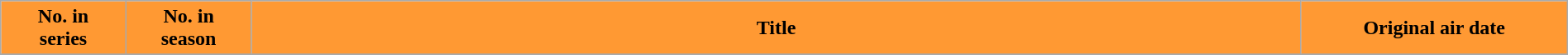<table class="wikitable plainrowheaders" width="100%">
<tr>
<th style="background:#FF9933;" width=8%>No. in<br>series</th>
<th style="background:#FF9933;" width=8%>No. in<br>season</th>
<th style="background:#FF9933;">Title</th>
<th style="background:#FF9933;" width=17%>Original air date</th>
</tr>
<tr>
</tr>
</table>
